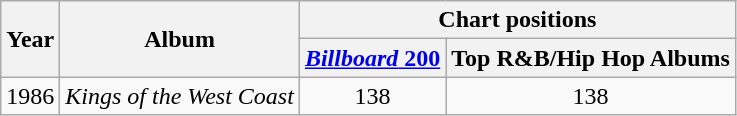<table class="wikitable">
<tr>
<th rowspan="2">Year</th>
<th rowspan="2">Album</th>
<th colspan="2">Chart positions</th>
</tr>
<tr>
<th><a href='#'><em>Billboard</em> 200</a></th>
<th>Top R&B/Hip Hop Albums</th>
</tr>
<tr>
<td>1986</td>
<td><em>Kings of the West Coast</em></td>
<td style="text-align:center;">138</td>
<td style="text-align:center;">138</td>
</tr>
</table>
